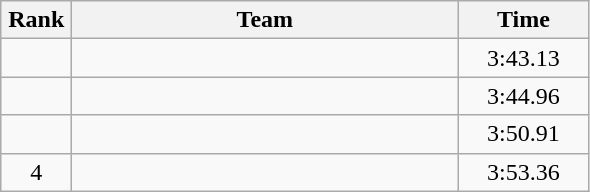<table class=wikitable style="text-align:center">
<tr>
<th width=40>Rank</th>
<th width=250>Team</th>
<th width=80>Time</th>
</tr>
<tr>
<td></td>
<td align=left></td>
<td>3:43.13</td>
</tr>
<tr>
<td></td>
<td align=left></td>
<td>3:44.96</td>
</tr>
<tr>
<td></td>
<td align=left></td>
<td>3:50.91</td>
</tr>
<tr>
<td>4</td>
<td align=left></td>
<td>3:53.36</td>
</tr>
</table>
